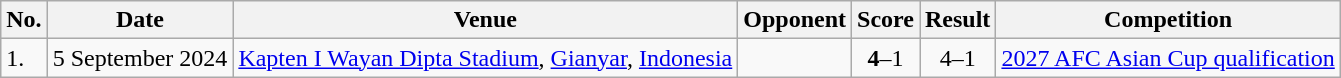<table class="wikitable">
<tr>
<th>No.</th>
<th>Date</th>
<th>Venue</th>
<th>Opponent</th>
<th>Score</th>
<th>Result</th>
<th>Competition</th>
</tr>
<tr>
<td>1.</td>
<td>5 September 2024</td>
<td><a href='#'>Kapten I Wayan Dipta Stadium</a>, <a href='#'>Gianyar</a>, <a href='#'>Indonesia</a></td>
<td></td>
<td align=center><strong>4</strong>–1</td>
<td align=center>4–1</td>
<td><a href='#'>2027 AFC Asian Cup qualification</a></td>
</tr>
</table>
